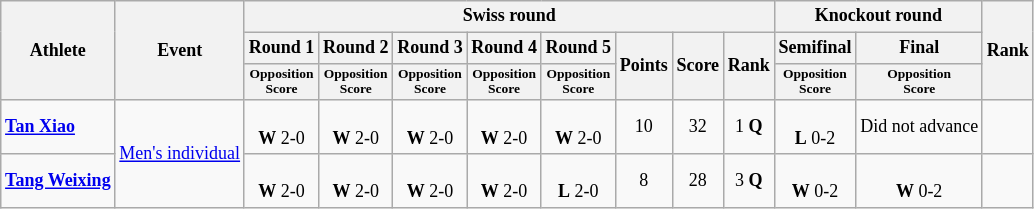<table class="wikitable" style="font-size:75%">
<tr>
<th rowspan="3">Athlete</th>
<th rowspan="3">Event</th>
<th colspan=8>Swiss round</th>
<th colspan=2>Knockout round</th>
<th rowspan="3">Rank</th>
</tr>
<tr>
<th>Round 1</th>
<th>Round 2</th>
<th>Round 3</th>
<th>Round 4</th>
<th>Round 5</th>
<th rowspan=2>Points</th>
<th rowspan=2>Score</th>
<th rowspan=2>Rank</th>
<th>Semifinal</th>
<th>Final</th>
</tr>
<tr style="font-size:75%", align="center">
<th>Opposition<br>Score</th>
<th>Opposition<br>Score</th>
<th>Opposition<br>Score</th>
<th>Opposition<br>Score</th>
<th>Opposition<br>Score</th>
<th>Opposition<br>Score</th>
<th>Opposition<br>Score</th>
</tr>
<tr align="center">
<td align=left><strong><a href='#'>Tan Xiao</a></strong></td>
<td align=left rowspan=2><a href='#'>Men's individual</a></td>
<td><br><strong>W</strong> 2-0</td>
<td><br><strong>W</strong> 2-0</td>
<td><br><strong>W</strong> 2-0</td>
<td><br><strong>W</strong> 2-0</td>
<td><br><strong>W</strong> 2-0</td>
<td>10</td>
<td>32</td>
<td>1 <strong>Q</strong></td>
<td><br><strong>L</strong> 0-2</td>
<td>Did not advance</td>
<td></td>
</tr>
<tr align="center">
<td align=left><strong><a href='#'>Tang Weixing</a></strong></td>
<td><br><strong>W</strong> 2-0</td>
<td><br><strong>W</strong> 2-0</td>
<td><br><strong>W</strong> 2-0</td>
<td><br><strong>W</strong> 2-0</td>
<td><br><strong>L</strong> 2-0</td>
<td>8</td>
<td>28</td>
<td>3 <strong>Q</strong></td>
<td><br><strong>W</strong> 0-2</td>
<td><br><strong>W</strong> 0-2</td>
<td></td>
</tr>
</table>
